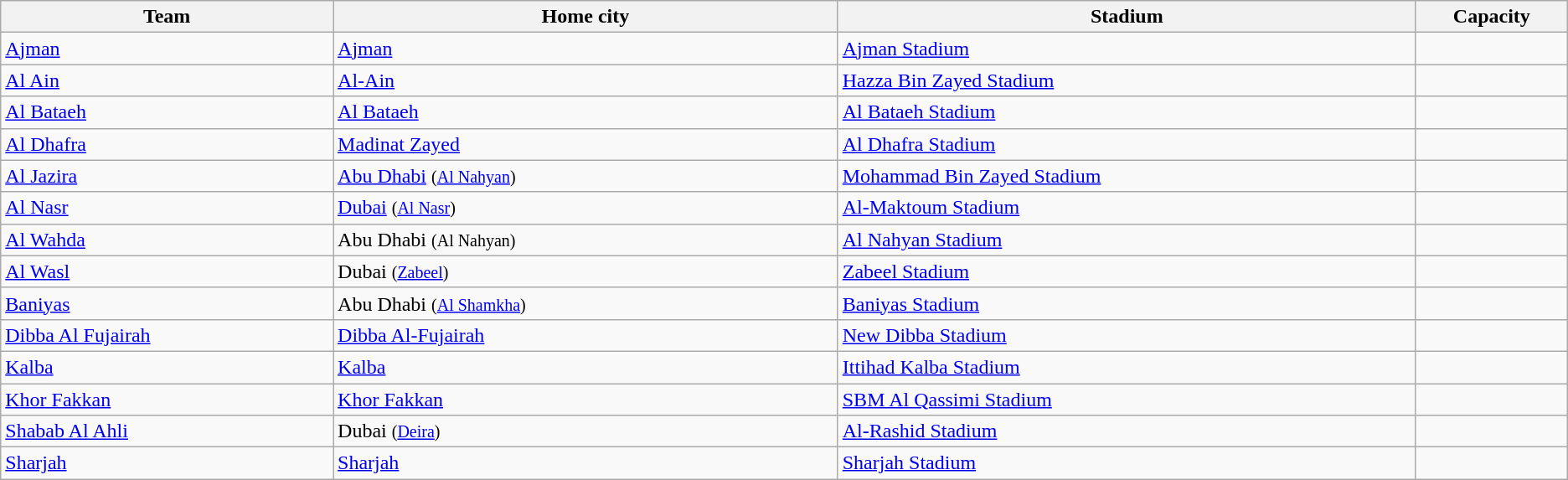<table class="wikitable sortable" style="text-align: left;">
<tr>
<th width="500">Team</th>
<th width="800">Home city</th>
<th width="900">Stadium</th>
<th width="175">Capacity</th>
</tr>
<tr>
<td><a href='#'>Ajman</a></td>
<td><a href='#'>Ajman</a></td>
<td><a href='#'>Ajman Stadium</a></td>
<td style="text-align:center;"></td>
</tr>
<tr>
<td><a href='#'>Al Ain</a></td>
<td><a href='#'>Al-Ain</a></td>
<td><a href='#'>Hazza Bin Zayed Stadium</a></td>
<td style="text-align:center;"></td>
</tr>
<tr>
<td><a href='#'>Al Bataeh</a></td>
<td><a href='#'>Al Bataeh</a></td>
<td><a href='#'>Al Bataeh Stadium</a></td>
<td style="text-align:center;"></td>
</tr>
<tr>
<td><a href='#'>Al Dhafra</a></td>
<td><a href='#'>Madinat Zayed</a></td>
<td><a href='#'>Al Dhafra Stadium</a></td>
<td style="text-align:center;"></td>
</tr>
<tr>
<td><a href='#'>Al Jazira</a></td>
<td><a href='#'>Abu Dhabi</a> <small>(<a href='#'>Al Nahyan</a>)</small></td>
<td><a href='#'>Mohammad Bin Zayed Stadium</a></td>
<td style="text-align:center;"></td>
</tr>
<tr>
<td><a href='#'>Al Nasr</a></td>
<td><a href='#'>Dubai</a> <small>(<a href='#'>Al Nasr</a>)</small></td>
<td><a href='#'>Al-Maktoum Stadium</a></td>
<td style="text-align:center;"></td>
</tr>
<tr>
<td><a href='#'>Al Wahda</a></td>
<td>Abu Dhabi <small>(Al Nahyan)</small></td>
<td><a href='#'>Al Nahyan Stadium</a></td>
<td style="text-align:center;"></td>
</tr>
<tr>
<td><a href='#'>Al Wasl</a></td>
<td>Dubai <small>(<a href='#'>Zabeel</a>)</small></td>
<td><a href='#'>Zabeel Stadium</a></td>
<td style="text-align:center;"></td>
</tr>
<tr>
<td><a href='#'>Baniyas</a></td>
<td>Abu Dhabi <small>(<a href='#'>Al Shamkha</a>)</small></td>
<td><a href='#'>Baniyas Stadium</a></td>
<td style="text-align:center;"></td>
</tr>
<tr>
<td><a href='#'>Dibba Al Fujairah</a></td>
<td><a href='#'>Dibba Al-Fujairah</a></td>
<td><a href='#'>New Dibba Stadium</a></td>
<td style="text-align:center;"></td>
</tr>
<tr>
<td><a href='#'>Kalba</a></td>
<td><a href='#'>Kalba</a></td>
<td><a href='#'>Ittihad Kalba Stadium</a></td>
<td style="text-align:center;"></td>
</tr>
<tr>
<td><a href='#'>Khor Fakkan</a></td>
<td><a href='#'>Khor Fakkan</a></td>
<td><a href='#'>SBM Al Qassimi Stadium</a></td>
<td style="text-align:center;"></td>
</tr>
<tr>
<td><a href='#'>Shabab Al Ahli</a></td>
<td>Dubai <small>(<a href='#'>Deira</a>)</small></td>
<td><a href='#'>Al-Rashid Stadium</a></td>
<td style="text-align:center;"></td>
</tr>
<tr>
<td><a href='#'>Sharjah</a></td>
<td><a href='#'>Sharjah</a></td>
<td><a href='#'>Sharjah Stadium</a></td>
<td style="text-align:center;"></td>
</tr>
</table>
